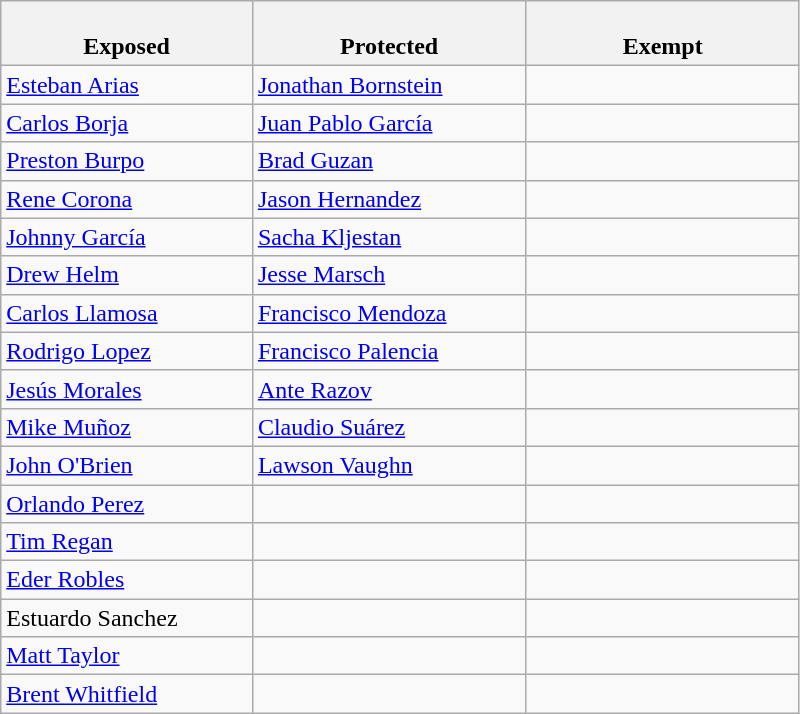<table class="wikitable">
<tr>
<th style="width:23%"><br>Exposed</th>
<th style="width:25%"><br>Protected</th>
<th style="width:25%"><br>Exempt</th>
</tr>
<tr>
<td><a href='#'>Esteban Arias</a></td>
<td><a href='#'>Jonathan Bornstein</a></td>
<td></td>
</tr>
<tr>
<td><a href='#'>Carlos Borja</a></td>
<td><a href='#'>Juan Pablo García</a></td>
<td></td>
</tr>
<tr>
<td><a href='#'>Preston Burpo</a></td>
<td><a href='#'>Brad Guzan</a></td>
<td></td>
</tr>
<tr>
<td><a href='#'>Rene Corona</a></td>
<td><a href='#'>Jason Hernandez</a></td>
<td></td>
</tr>
<tr>
<td><a href='#'>Johnny García</a></td>
<td><a href='#'>Sacha Kljestan</a></td>
<td></td>
</tr>
<tr>
<td><a href='#'>Drew Helm</a></td>
<td><a href='#'>Jesse Marsch</a></td>
<td></td>
</tr>
<tr>
<td><a href='#'>Carlos Llamosa</a></td>
<td><a href='#'>Francisco Mendoza</a></td>
<td></td>
</tr>
<tr>
<td><a href='#'>Rodrigo Lopez</a></td>
<td><a href='#'>Francisco Palencia</a></td>
<td></td>
</tr>
<tr>
<td><a href='#'>Jesús Morales</a></td>
<td><a href='#'>Ante Razov</a></td>
<td></td>
</tr>
<tr>
<td><a href='#'>Mike Muñoz</a></td>
<td><a href='#'>Claudio Suárez</a></td>
<td></td>
</tr>
<tr>
<td><a href='#'>John O'Brien</a></td>
<td><a href='#'>Lawson Vaughn</a></td>
<td></td>
</tr>
<tr>
<td><a href='#'>Orlando Perez</a></td>
<td></td>
<td></td>
</tr>
<tr>
<td><a href='#'>Tim Regan</a></td>
<td></td>
<td></td>
</tr>
<tr>
<td><a href='#'>Eder Robles</a></td>
<td></td>
<td></td>
</tr>
<tr>
<td>Estuardo Sanchez</td>
<td></td>
<td></td>
</tr>
<tr>
<td><a href='#'>Matt Taylor</a></td>
<td></td>
<td></td>
</tr>
<tr>
<td><a href='#'>Brent Whitfield</a></td>
<td></td>
<td></td>
</tr>
</table>
